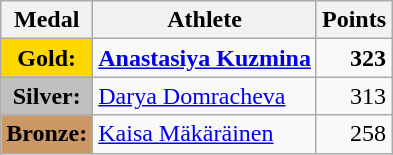<table class="wikitable">
<tr>
<th>Medal</th>
<th>Athlete</th>
<th>Points</th>
</tr>
<tr>
<td style="text-align:center;background-color:gold;"><strong>Gold:</strong></td>
<td> <strong><a href='#'>Anastasiya Kuzmina</a></strong></td>
<td align="right"><strong>323</strong></td>
</tr>
<tr>
<td style="text-align:center;background-color:silver;"><strong>Silver:</strong></td>
<td> <a href='#'>Darya Domracheva</a></td>
<td align="right">313</td>
</tr>
<tr>
<td style="text-align:center;background-color:#CC9966;"><strong>Bronze:</strong></td>
<td> <a href='#'>Kaisa Mäkäräinen</a></td>
<td align="right">258</td>
</tr>
</table>
